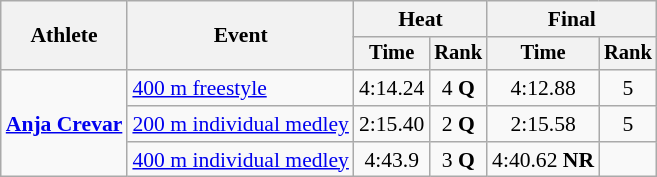<table class=wikitable style="font-size:90%">
<tr>
<th rowspan="2">Athlete</th>
<th rowspan="2">Event</th>
<th colspan="2">Heat</th>
<th colspan="2">Final</th>
</tr>
<tr style="font-size:95%">
<th>Time</th>
<th>Rank</th>
<th>Time</th>
<th>Rank</th>
</tr>
<tr align=center>
<td align=left rowspan=5><strong><a href='#'>Anja Crevar</a></strong></td>
<td align=left><a href='#'>400 m freestyle</a></td>
<td>4:14.24</td>
<td>4 <strong>Q</strong></td>
<td>4:12.88</td>
<td>5</td>
</tr>
<tr align=center>
<td align=left><a href='#'>200 m individual medley</a></td>
<td>2:15.40</td>
<td>2 <strong>Q</strong></td>
<td>2:15.58</td>
<td>5</td>
</tr>
<tr align=center>
<td align=left><a href='#'>400 m individual medley</a></td>
<td>4:43.9</td>
<td>3 <strong>Q</strong></td>
<td>4:40.62 <strong>NR</strong></td>
<td></td>
</tr>
</table>
